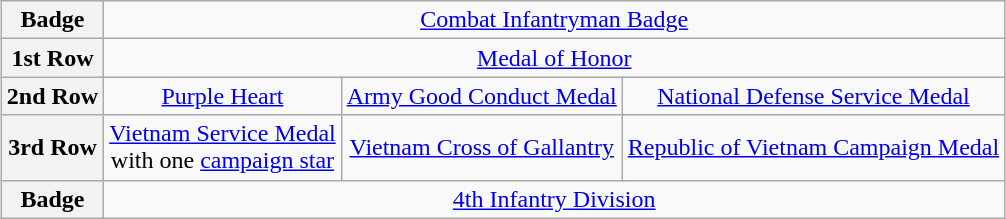<table class="wikitable" style="margin:1em auto; text-align:center;">
<tr>
<th>Badge</th>
<td colspan="12"><a href='#'>Combat Infantryman Badge</a></td>
</tr>
<tr>
<th>1st Row</th>
<td colspan="12"><a href='#'>Medal of Honor</a></td>
</tr>
<tr>
<th>2nd Row</th>
<td colspan="4"><a href='#'>Purple Heart</a></td>
<td colspan="4"><a href='#'>Army Good Conduct Medal</a> <br></td>
<td colspan="4"><a href='#'>National Defense Service Medal</a></td>
</tr>
<tr>
<th>3rd Row</th>
<td colspan="4"><a href='#'>Vietnam Service Medal</a><br>with one <a href='#'>campaign star</a></td>
<td colspan="4"><a href='#'>Vietnam Cross of Gallantry</a> <br></td>
<td colspan="4"><a href='#'>Republic of Vietnam Campaign Medal</a> <br></td>
</tr>
<tr>
<th>Badge</th>
<td colspan="12"><a href='#'>4th Infantry Division</a> <br></td>
</tr>
</table>
